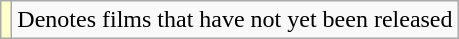<table class="wikitable">
<tr>
<td style="background:#FFFFCC;"></td>
<td>Denotes films that have not yet been released</td>
</tr>
</table>
